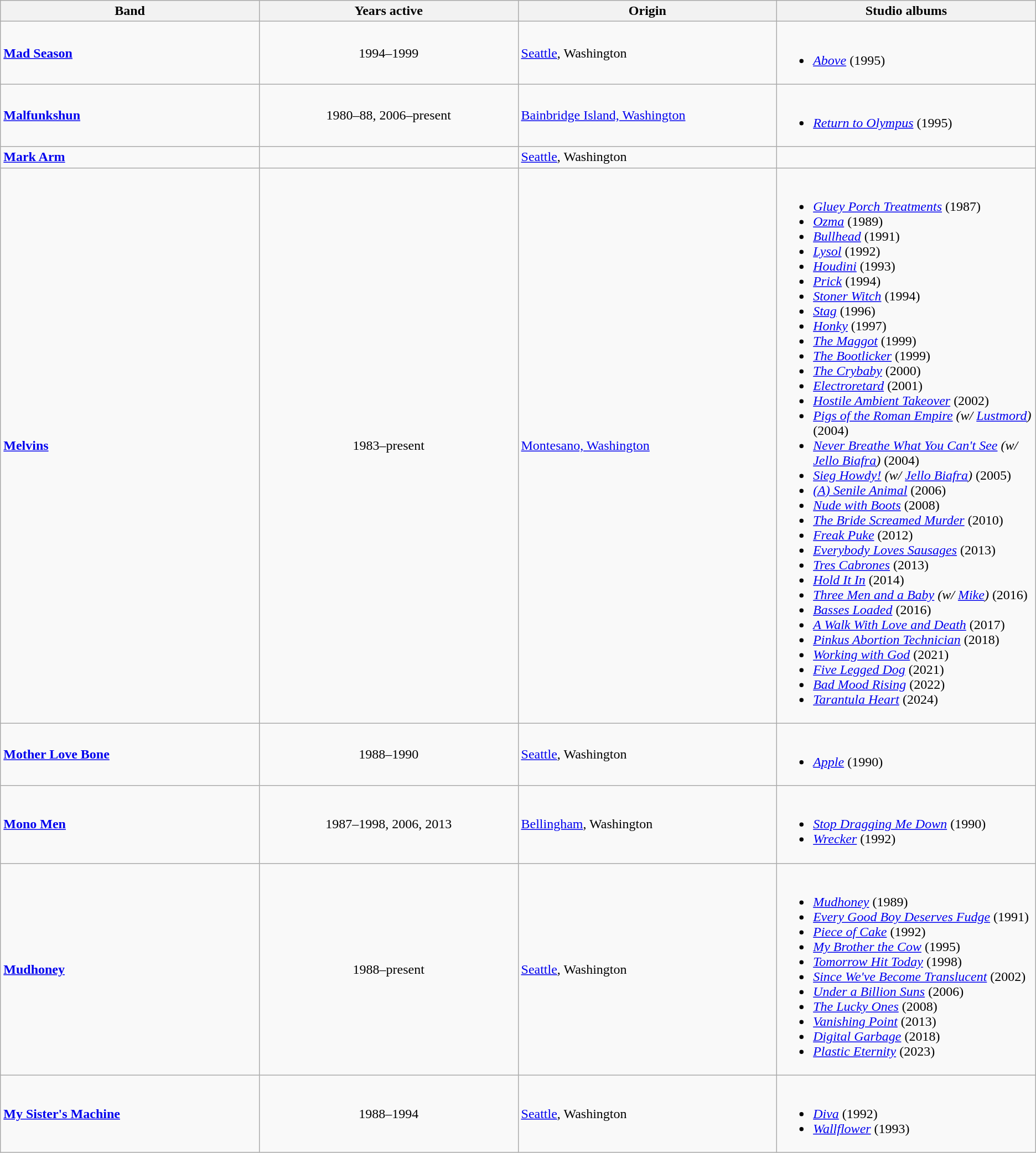<table class="wikitable sortable">
<tr>
<th style="width:15%;">Band</th>
<th style="width:15%;">Years active</th>
<th style="width:15%;">Origin</th>
<th style="width:15%;">Studio albums</th>
</tr>
<tr>
<td><strong><a href='#'>Mad Season</a></strong></td>
<td style="text-align:center;">1994–1999</td>
<td><a href='#'>Seattle</a>, Washington</td>
<td><br><ul><li><em><a href='#'>Above</a></em> (1995)</li></ul></td>
</tr>
<tr>
<td><strong><a href='#'>Malfunkshun</a></strong></td>
<td style="text-align:center;">1980–88, 2006–present</td>
<td><a href='#'>Bainbridge Island, Washington</a></td>
<td><br><ul><li><em><a href='#'>Return to Olympus</a></em> (1995)</li></ul></td>
</tr>
<tr>
<td><strong><a href='#'>Mark Arm</a></strong></td>
<td style="text-align:center;"></td>
<td><a href='#'>Seattle</a>, Washington</td>
<td></td>
</tr>
<tr>
<td><strong><a href='#'>Melvins</a></strong></td>
<td style="text-align:center;">1983–present</td>
<td><a href='#'>Montesano, Washington</a></td>
<td><br><ul><li><em><a href='#'>Gluey Porch Treatments</a></em> (1987)</li><li><em><a href='#'>Ozma</a></em> (1989)</li><li><em><a href='#'>Bullhead</a></em> (1991)</li><li><em><a href='#'>Lysol</a></em> (1992)</li><li><em><a href='#'>Houdini</a></em> (1993)</li><li><em><a href='#'>Prick</a></em> (1994)</li><li><em><a href='#'>Stoner Witch</a></em> (1994)</li><li><em><a href='#'>Stag</a></em> (1996)</li><li><em><a href='#'>Honky</a></em> (1997)</li><li><em><a href='#'>The Maggot</a></em> (1999)</li><li><em><a href='#'>The Bootlicker</a></em> (1999)</li><li><em><a href='#'>The Crybaby</a></em> (2000)</li><li><em><a href='#'>Electroretard</a></em> (2001)</li><li><em><a href='#'>Hostile Ambient Takeover</a></em> (2002)</li><li><em><a href='#'>Pigs of the Roman Empire</a> (w/ <a href='#'>Lustmord</a>)</em> (2004)</li><li><em><a href='#'>Never Breathe What You Can't See</a> (w/ <a href='#'>Jello Biafra</a>)</em> (2004)</li><li><em><a href='#'>Sieg Howdy!</a> (w/ <a href='#'>Jello Biafra</a>)</em> (2005)</li><li><em><a href='#'>(A) Senile Animal</a></em> (2006)</li><li><em><a href='#'>Nude with Boots</a></em> (2008)</li><li><em><a href='#'>The Bride Screamed Murder</a></em> (2010)</li><li><em><a href='#'>Freak Puke</a></em> (2012)</li><li><em><a href='#'>Everybody Loves Sausages</a></em> (2013)</li><li><em><a href='#'>Tres Cabrones</a></em> (2013)</li><li><em><a href='#'>Hold It In</a></em> (2014)</li><li><em><a href='#'>Three Men and a Baby</a> (w/ <a href='#'>Mike</a>)</em> (2016)</li><li><em><a href='#'>Basses Loaded</a></em> (2016)</li><li><em><a href='#'>A Walk With Love and Death</a></em> (2017)</li><li><em><a href='#'>Pinkus Abortion Technician</a></em> (2018)</li><li><em><a href='#'>Working with God</a></em> (2021)</li><li><a href='#'><em>Five Legged Dog</em></a> (2021)</li><li><a href='#'><em>Bad Mood Rising</em></a> (2022)</li><li><a href='#'><em>Tarantula Heart</em></a> (2024)</li></ul></td>
</tr>
<tr>
<td><strong><a href='#'>Mother Love Bone</a></strong></td>
<td style="text-align:center;">1988–1990</td>
<td><a href='#'>Seattle</a>, Washington</td>
<td><br><ul><li><em><a href='#'>Apple</a></em> (1990)</li></ul></td>
</tr>
<tr>
<td><strong><a href='#'>Mono Men</a></strong></td>
<td style="text-align:center;">1987–1998, 2006, 2013</td>
<td><a href='#'>Bellingham</a>, Washington</td>
<td><br><ul><li><em><a href='#'>Stop Dragging Me Down</a></em> (1990)</li><li><em><a href='#'>Wrecker</a></em> (1992)</li></ul></td>
</tr>
<tr>
<td><strong><a href='#'>Mudhoney</a></strong></td>
<td style="text-align:center;">1988–present</td>
<td><a href='#'>Seattle</a>, Washington</td>
<td><br><ul><li><em><a href='#'>Mudhoney</a></em> (1989)</li><li><em><a href='#'>Every Good Boy Deserves Fudge</a></em> (1991)</li><li><em><a href='#'>Piece of Cake</a></em> (1992)</li><li><em><a href='#'>My Brother the Cow</a></em> (1995)</li><li><em><a href='#'>Tomorrow Hit Today</a></em> (1998)</li><li><em><a href='#'>Since We've Become Translucent</a></em> (2002)</li><li><em><a href='#'>Under a Billion Suns</a></em> (2006)</li><li><em><a href='#'>The Lucky Ones</a></em> (2008)</li><li><em><a href='#'>Vanishing Point</a></em> (2013)</li><li><em><a href='#'>Digital Garbage</a></em> (2018)</li><li><a href='#'><em>Plastic Eternity</em></a> (2023)</li></ul></td>
</tr>
<tr>
<td><strong><a href='#'>My Sister's Machine</a></strong></td>
<td style="text-align:center;">1988–1994</td>
<td><a href='#'>Seattle</a>, Washington</td>
<td><br><ul><li><em><a href='#'>Diva</a></em> (1992)</li><li><em><a href='#'>Wallflower</a></em> (1993)</li></ul></td>
</tr>
</table>
